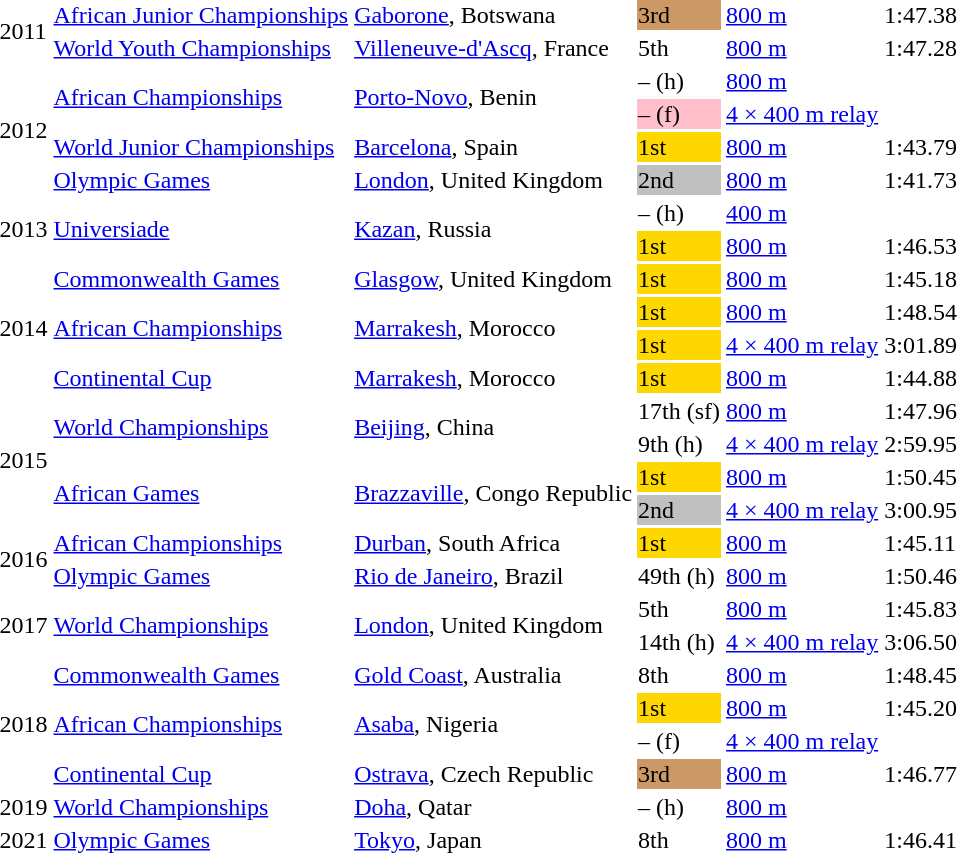<table>
<tr>
<td rowspan=2>2011</td>
<td><a href='#'>African Junior Championships</a></td>
<td><a href='#'>Gaborone</a>, Botswana</td>
<td bgcolor=cc9966>3rd</td>
<td><a href='#'>800 m</a></td>
<td>1:47.38 </td>
</tr>
<tr>
<td><a href='#'>World Youth Championships</a></td>
<td><a href='#'>Villeneuve-d'Ascq</a>, France</td>
<td>5th</td>
<td><a href='#'>800 m</a></td>
<td>1:47.28 </td>
</tr>
<tr>
<td rowspan=4>2012</td>
<td rowspan=2><a href='#'>African Championships</a></td>
<td rowspan=2><a href='#'>Porto-Novo</a>, Benin</td>
<td>– (h)</td>
<td><a href='#'>800 m</a></td>
<td></td>
</tr>
<tr>
<td bgcolor=pink>– (f)</td>
<td><a href='#'>4 × 400 m relay</a></td>
<td></td>
</tr>
<tr>
<td><a href='#'>World Junior Championships</a></td>
<td><a href='#'>Barcelona</a>, Spain</td>
<td bgcolor=gold>1st</td>
<td><a href='#'>800 m</a></td>
<td>1:43.79 <strong></strong></td>
</tr>
<tr>
<td><a href='#'>Olympic Games</a></td>
<td><a href='#'>London</a>, United Kingdom</td>
<td bgcolor=silver>2nd</td>
<td><a href='#'>800 m</a></td>
<td>1:41.73 <strong></strong> <strong></strong></td>
</tr>
<tr>
<td rowspan=2>2013</td>
<td rowspan=2><a href='#'>Universiade</a></td>
<td rowspan=2><a href='#'>Kazan</a>, Russia</td>
<td>– (h)</td>
<td><a href='#'>400 m</a></td>
<td></td>
</tr>
<tr>
<td bgcolor=gold>1st</td>
<td><a href='#'>800 m</a></td>
<td>1:46.53</td>
</tr>
<tr>
<td rowspan=4>2014</td>
<td><a href='#'>Commonwealth Games</a></td>
<td><a href='#'>Glasgow</a>, United Kingdom</td>
<td bgcolor=gold>1st</td>
<td><a href='#'>800 m</a></td>
<td>1:45.18</td>
</tr>
<tr>
<td rowspan=2><a href='#'>African Championships</a></td>
<td rowspan=2><a href='#'>Marrakesh</a>, Morocco</td>
<td bgcolor=gold>1st</td>
<td><a href='#'>800 m</a></td>
<td>1:48.54</td>
</tr>
<tr>
<td bgcolor=gold>1st</td>
<td><a href='#'>4 × 400 m relay</a></td>
<td>3:01.89 <strong></strong></td>
</tr>
<tr>
<td><a href='#'>Continental Cup</a></td>
<td><a href='#'>Marrakesh</a>, Morocco</td>
<td bgcolor=gold>1st</td>
<td><a href='#'>800 m</a></td>
<td>1:44.88</td>
</tr>
<tr>
<td rowspan=4>2015</td>
<td rowspan=2><a href='#'>World Championships</a></td>
<td rowspan=2><a href='#'>Beijing</a>, China</td>
<td>17th (sf)</td>
<td><a href='#'>800 m</a></td>
<td>1:47.96</td>
</tr>
<tr>
<td>9th (h)</td>
<td><a href='#'>4 × 400 m relay</a></td>
<td>2:59.95 <strong></strong></td>
</tr>
<tr>
<td rowspan=2><a href='#'>African Games</a></td>
<td rowspan=2><a href='#'>Brazzaville</a>, Congo Republic</td>
<td bgcolor=gold>1st</td>
<td><a href='#'>800 m</a></td>
<td>1:50.45</td>
</tr>
<tr>
<td bgcolor=silver>2nd</td>
<td><a href='#'>4 × 400 m relay</a></td>
<td>3:00.95</td>
</tr>
<tr>
<td rowspan=2>2016</td>
<td><a href='#'>African Championships</a></td>
<td><a href='#'>Durban</a>, South Africa</td>
<td bgcolor=gold>1st</td>
<td><a href='#'>800 m</a></td>
<td>1:45.11</td>
</tr>
<tr>
<td><a href='#'>Olympic Games</a></td>
<td><a href='#'>Rio de Janeiro</a>, Brazil</td>
<td>49th (h)</td>
<td><a href='#'>800 m</a></td>
<td>1:50.46</td>
</tr>
<tr>
<td rowspan=2>2017</td>
<td rowspan=2><a href='#'>World Championships</a></td>
<td rowspan=2><a href='#'>London</a>, United Kingdom</td>
<td>5th</td>
<td><a href='#'>800 m</a></td>
<td>1:45.83</td>
</tr>
<tr>
<td>14th (h)</td>
<td><a href='#'>4 × 400 m relay</a></td>
<td>3:06.50</td>
</tr>
<tr>
<td rowspan=4>2018</td>
<td><a href='#'>Commonwealth Games</a></td>
<td><a href='#'>Gold Coast</a>, Australia</td>
<td>8th</td>
<td><a href='#'>800 m</a></td>
<td>1:48.45</td>
</tr>
<tr>
<td rowspan=2><a href='#'>African Championships</a></td>
<td rowspan=2><a href='#'>Asaba</a>, Nigeria</td>
<td bgcolor=gold>1st</td>
<td><a href='#'>800 m</a></td>
<td>1:45.20</td>
</tr>
<tr>
<td>– (f)</td>
<td><a href='#'>4 × 400 m relay</a></td>
<td></td>
</tr>
<tr>
<td><a href='#'>Continental Cup</a></td>
<td><a href='#'>Ostrava</a>, Czech Republic</td>
<td bgcolor=cc9966>3rd</td>
<td><a href='#'>800 m</a></td>
<td>1:46.77</td>
</tr>
<tr>
<td>2019</td>
<td><a href='#'>World Championships</a></td>
<td><a href='#'>Doha</a>, Qatar</td>
<td>– (h)</td>
<td><a href='#'>800 m</a></td>
<td></td>
</tr>
<tr>
<td>2021</td>
<td><a href='#'>Olympic Games</a></td>
<td><a href='#'>Tokyo</a>, Japan</td>
<td>8th</td>
<td><a href='#'>800 m</a></td>
<td>1:46.41</td>
</tr>
</table>
